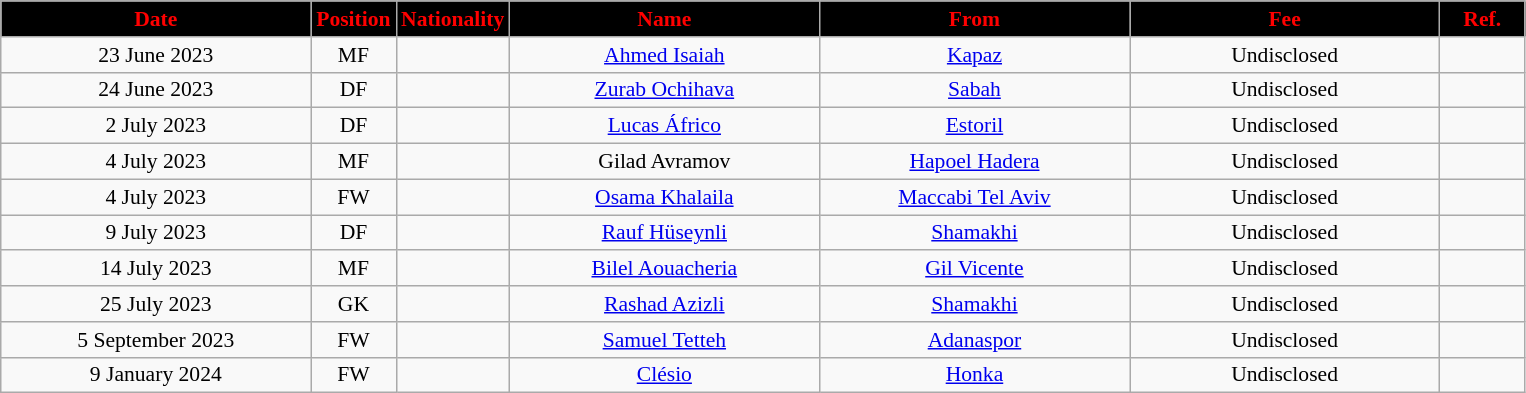<table class="wikitable"  style="text-align:center; font-size:90%; ">
<tr>
<th style="background:#000000; color:#FF0000; width:200px;">Date</th>
<th style="background:#000000; color:#FF0000; width:50px;">Position</th>
<th style="background:#000000; color:#FF0000; width:50px;">Nationality</th>
<th style="background:#000000; color:#FF0000; width:200px;">Name</th>
<th style="background:#000000; color:#FF0000; width:200px;">From</th>
<th style="background:#000000; color:#FF0000; width:200px;">Fee</th>
<th style="background:#000000; color:#FF0000; width:50px;">Ref.</th>
</tr>
<tr>
<td>23 June 2023</td>
<td>MF</td>
<td></td>
<td><a href='#'>Ahmed Isaiah</a></td>
<td><a href='#'>Kapaz</a></td>
<td>Undisclosed</td>
<td></td>
</tr>
<tr>
<td>24 June 2023</td>
<td>DF</td>
<td></td>
<td><a href='#'>Zurab Ochihava</a></td>
<td><a href='#'>Sabah</a></td>
<td>Undisclosed</td>
<td></td>
</tr>
<tr>
<td>2 July 2023</td>
<td>DF</td>
<td></td>
<td><a href='#'>Lucas Áfrico</a></td>
<td><a href='#'>Estoril</a></td>
<td>Undisclosed</td>
<td></td>
</tr>
<tr>
<td>4 July 2023</td>
<td>MF</td>
<td></td>
<td>Gilad Avramov</td>
<td><a href='#'>Hapoel Hadera</a></td>
<td>Undisclosed</td>
<td></td>
</tr>
<tr>
<td>4 July 2023</td>
<td>FW</td>
<td></td>
<td><a href='#'>Osama Khalaila</a></td>
<td><a href='#'>Maccabi Tel Aviv</a></td>
<td>Undisclosed</td>
<td></td>
</tr>
<tr>
<td>9 July 2023</td>
<td>DF</td>
<td></td>
<td><a href='#'>Rauf Hüseynli</a></td>
<td><a href='#'>Shamakhi</a></td>
<td>Undisclosed</td>
<td></td>
</tr>
<tr>
<td>14 July 2023</td>
<td>MF</td>
<td></td>
<td><a href='#'>Bilel Aouacheria</a></td>
<td><a href='#'>Gil Vicente</a></td>
<td>Undisclosed</td>
<td></td>
</tr>
<tr>
<td>25 July 2023</td>
<td>GK</td>
<td></td>
<td><a href='#'>Rashad Azizli</a></td>
<td><a href='#'>Shamakhi</a></td>
<td>Undisclosed</td>
<td></td>
</tr>
<tr>
<td>5 September 2023</td>
<td>FW</td>
<td></td>
<td><a href='#'>Samuel Tetteh</a></td>
<td><a href='#'>Adanaspor</a></td>
<td>Undisclosed</td>
<td></td>
</tr>
<tr>
<td>9 January 2024</td>
<td>FW</td>
<td></td>
<td><a href='#'>Clésio</a></td>
<td><a href='#'>Honka</a></td>
<td>Undisclosed</td>
<td></td>
</tr>
</table>
